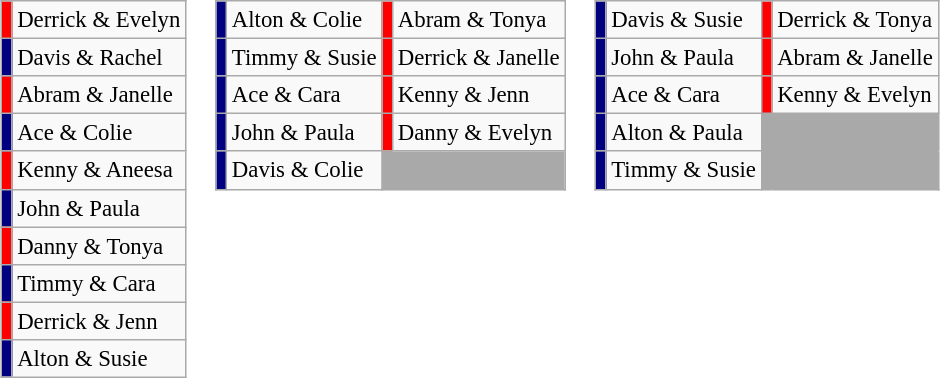<table>
<tr>
<td valign="top"><br><table class="wikitable" style="font-size:95%; white-space:nowrap;">
<tr>
<td bgcolor="red"></td>
<td>Derrick & Evelyn</td>
</tr>
<tr>
<td bgcolor="navy"></td>
<td>Davis & Rachel</td>
</tr>
<tr>
<td bgcolor="red"></td>
<td>Abram & Janelle</td>
</tr>
<tr>
<td bgcolor="navy"></td>
<td>Ace & Colie</td>
</tr>
<tr>
<td bgcolor="red"></td>
<td>Kenny & Aneesa</td>
</tr>
<tr>
<td bgcolor="navy"></td>
<td>John & Paula</td>
</tr>
<tr>
<td bgcolor="red"></td>
<td>Danny & Tonya</td>
</tr>
<tr>
<td bgcolor="navy"></td>
<td>Timmy & Cara</td>
</tr>
<tr>
<td bgcolor="red"></td>
<td>Derrick & Jenn</td>
</tr>
<tr>
<td bgcolor="navy"></td>
<td>Alton & Susie</td>
</tr>
</table>
</td>
<td valign="top"><br><table class="wikitable" style="font-size:95%; white-space:nowrap;">
<tr>
<td bgcolor="navy"></td>
<td>Alton & Colie</td>
<td bgcolor="red"></td>
<td>Abram & Tonya</td>
</tr>
<tr>
<td bgcolor="navy"></td>
<td>Timmy & Susie</td>
<td bgcolor="red"></td>
<td>Derrick & Janelle</td>
</tr>
<tr>
<td bgcolor="navy"></td>
<td>Ace & Cara</td>
<td bgcolor="red"></td>
<td>Kenny & Jenn</td>
</tr>
<tr>
<td bgcolor="navy"></td>
<td>John & Paula</td>
<td bgcolor="red"></td>
<td>Danny & Evelyn</td>
</tr>
<tr>
<td bgcolor="navy"></td>
<td>Davis & Colie</td>
<td colspan=2 bgcolor="darkgray"></td>
</tr>
</table>
</td>
<td valign="top"><br><table class="wikitable" style="font-size:95%; white-space:nowrap;">
<tr>
<td bgcolor="navy"></td>
<td>Davis & Susie</td>
<td bgcolor="red"></td>
<td>Derrick & Tonya</td>
</tr>
<tr>
<td bgcolor="navy"></td>
<td>John & Paula</td>
<td bgcolor="red"></td>
<td>Abram & Janelle</td>
</tr>
<tr>
<td bgcolor="navy"></td>
<td>Ace & Cara</td>
<td bgcolor="red"></td>
<td>Kenny & Evelyn</td>
</tr>
<tr>
<td bgcolor="navy"></td>
<td>Alton & Paula</td>
<td rowspan=2 colspan=2 bgcolor="darkgray"></td>
</tr>
<tr>
<td bgcolor="navy"></td>
<td>Timmy & Susie</td>
</tr>
</table>
</td>
</tr>
</table>
